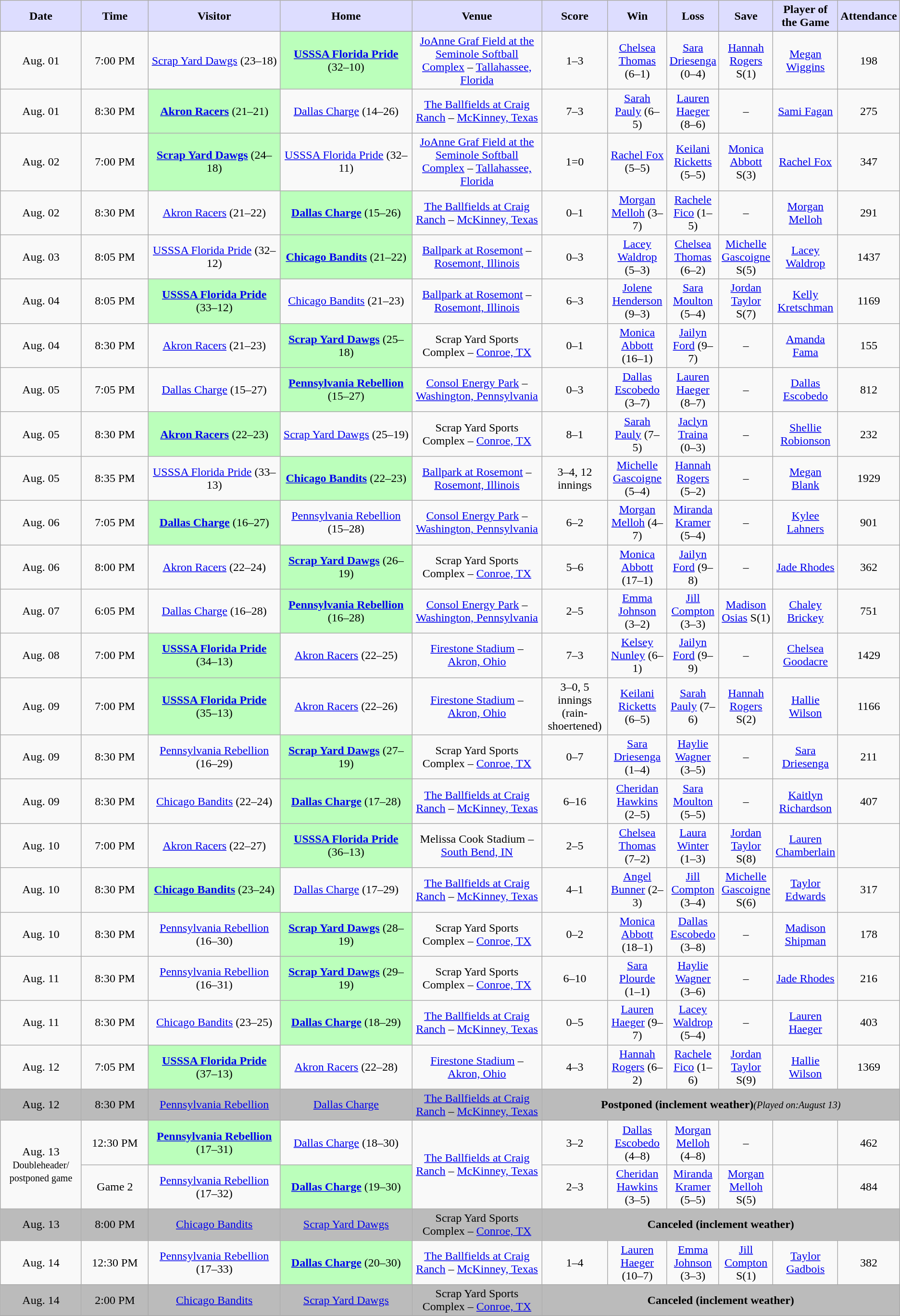<table class="wikitable"  style="text-align:center;">
<tr>
<th style="background:#ddf; width:11%;">Date</th>
<th style="background:#ddf; width:11%;">Time</th>
<th style="background:#ddf; width:21%;">Visitor</th>
<th style="background:#ddf; width:21%;">Home</th>
<th style="background:#ddf; width:21%;">Venue</th>
<th style="background:#ddf; width:8%;">Score</th>
<th style="background:#ddf; width:8%;">Win</th>
<th style="background:#ddf; width:8%;">Loss</th>
<th style="background:#ddf; width:8%;">Save</th>
<th style="background:#ddf; width:8%;">Player of the Game</th>
<th style="background:#ddf; width:1%;">Attendance</th>
</tr>
<tr>
</tr>
<tr>
<td>Aug. 01</td>
<td>7:00 PM</td>
<td><a href='#'>Scrap Yard Dawgs</a> (23–18)</td>
<td style="background:#bfb;"><strong><a href='#'>USSSA Florida Pride</a></strong> (32–10)</td>
<td><a href='#'>JoAnne Graf Field at the Seminole Softball Complex</a> – <a href='#'>Tallahassee, Florida</a></td>
<td>1–3</td>
<td><a href='#'>Chelsea Thomas</a> (6–1)</td>
<td><a href='#'>Sara Driesenga</a> (0–4)</td>
<td><a href='#'>Hannah Rogers</a> S(1)</td>
<td><a href='#'>Megan Wiggins</a></td>
<td>198</td>
</tr>
<tr>
<td>Aug. 01</td>
<td>8:30 PM</td>
<td style="background:#bfb;"><strong><a href='#'>Akron Racers</a></strong> (21–21)</td>
<td><a href='#'>Dallas Charge</a> (14–26)</td>
<td><a href='#'>The Ballfields at Craig Ranch</a> – <a href='#'>McKinney, Texas</a></td>
<td>7–3</td>
<td><a href='#'>Sarah Pauly</a> (6–5)</td>
<td><a href='#'>Lauren Haeger</a> (8–6)</td>
<td>–</td>
<td><a href='#'>Sami Fagan</a></td>
<td>275</td>
</tr>
<tr>
<td>Aug. 02</td>
<td>7:00 PM</td>
<td style="background:#bfb;"><strong><a href='#'>Scrap Yard Dawgs</a></strong> (24–18)</td>
<td><a href='#'>USSSA Florida Pride</a> (32–11)</td>
<td><a href='#'>JoAnne Graf Field at the Seminole Softball Complex</a> – <a href='#'>Tallahassee, Florida</a></td>
<td>1=0</td>
<td><a href='#'>Rachel Fox</a> (5–5)</td>
<td><a href='#'>Keilani Ricketts</a> (5–5)</td>
<td><a href='#'>Monica Abbott</a> S(3)</td>
<td><a href='#'>Rachel Fox</a></td>
<td>347</td>
</tr>
<tr>
<td>Aug. 02</td>
<td>8:30 PM</td>
<td><a href='#'>Akron Racers</a> (21–22)</td>
<td style="background:#bfb;"><strong><a href='#'>Dallas Charge</a></strong> (15–26)</td>
<td><a href='#'>The Ballfields at Craig Ranch</a> – <a href='#'>McKinney, Texas</a></td>
<td>0–1</td>
<td><a href='#'>Morgan Melloh</a> (3–7)</td>
<td><a href='#'>Rachele Fico</a> (1–5)</td>
<td>–</td>
<td><a href='#'>Morgan Melloh</a></td>
<td>291</td>
</tr>
<tr>
<td>Aug. 03</td>
<td>8:05 PM</td>
<td><a href='#'>USSSA Florida Pride</a> (32–12)</td>
<td style="background:#bfb;"><strong><a href='#'>Chicago Bandits</a></strong> (21–22)</td>
<td><a href='#'>Ballpark at Rosemont</a> – <a href='#'>Rosemont, Illinois</a></td>
<td>0–3</td>
<td><a href='#'>Lacey Waldrop</a> (5–3)</td>
<td><a href='#'>Chelsea Thomas</a> (6–2)</td>
<td><a href='#'>Michelle Gascoigne</a> S(5)</td>
<td><a href='#'>Lacey Waldrop</a></td>
<td>1437</td>
</tr>
<tr>
<td>Aug. 04</td>
<td>8:05 PM</td>
<td style="background:#bfb;"><strong><a href='#'>USSSA Florida Pride</a></strong> (33–12)</td>
<td><a href='#'>Chicago Bandits</a> (21–23)</td>
<td><a href='#'>Ballpark at Rosemont</a> – <a href='#'>Rosemont, Illinois</a></td>
<td>6–3</td>
<td><a href='#'>Jolene Henderson</a> (9–3)</td>
<td><a href='#'>Sara Moulton</a> (5–4)</td>
<td><a href='#'>Jordan Taylor</a> S(7)</td>
<td><a href='#'>Kelly Kretschman</a></td>
<td>1169</td>
</tr>
<tr>
<td>Aug. 04</td>
<td>8:30 PM</td>
<td><a href='#'>Akron Racers</a> (21–23)</td>
<td style="background:#bfb;"><strong><a href='#'>Scrap Yard Dawgs</a></strong> (25–18)</td>
<td>Scrap Yard Sports Complex – <a href='#'>Conroe, TX</a></td>
<td>0–1</td>
<td><a href='#'>Monica Abbott</a> (16–1)</td>
<td><a href='#'>Jailyn Ford</a> (9–7)</td>
<td>–</td>
<td><a href='#'>Amanda Fama</a></td>
<td>155</td>
</tr>
<tr>
<td>Aug. 05</td>
<td>7:05 PM</td>
<td><a href='#'>Dallas Charge</a> (15–27)</td>
<td style="background:#bfb;"><strong><a href='#'>Pennsylvania Rebellion</a></strong> (15–27)</td>
<td><a href='#'>Consol Energy Park</a> – <a href='#'>Washington, Pennsylvania</a></td>
<td>0–3</td>
<td><a href='#'>Dallas Escobedo</a> (3–7)</td>
<td><a href='#'>Lauren Haeger</a> (8–7)</td>
<td>–</td>
<td><a href='#'>Dallas Escobedo</a></td>
<td>812</td>
</tr>
<tr>
<td>Aug. 05</td>
<td>8:30 PM</td>
<td style="background:#bfb;"><strong><a href='#'>Akron Racers</a></strong> (22–23)</td>
<td><a href='#'>Scrap Yard Dawgs</a> (25–19)</td>
<td>Scrap Yard Sports Complex – <a href='#'>Conroe, TX</a></td>
<td>8–1</td>
<td><a href='#'>Sarah Pauly</a> (7–5)</td>
<td><a href='#'>Jaclyn Traina</a> (0–3)</td>
<td>–</td>
<td><a href='#'>Shellie Robionson</a></td>
<td>232</td>
</tr>
<tr>
<td>Aug. 05</td>
<td>8:35 PM</td>
<td><a href='#'>USSSA Florida Pride</a> (33–13)</td>
<td style="background:#bfb;"><strong><a href='#'>Chicago Bandits</a></strong> (22–23)</td>
<td><a href='#'>Ballpark at Rosemont</a> – <a href='#'>Rosemont, Illinois</a></td>
<td>3–4, 12 innings</td>
<td><a href='#'>Michelle Gascoigne</a> (5–4)</td>
<td><a href='#'>Hannah Rogers</a> (5–2)</td>
<td>–</td>
<td><a href='#'>Megan Blank</a></td>
<td>1929</td>
</tr>
<tr>
<td>Aug. 06</td>
<td>7:05 PM</td>
<td style="background:#bfb;"><strong><a href='#'>Dallas Charge</a></strong> (16–27)</td>
<td><a href='#'>Pennsylvania Rebellion</a> (15–28)</td>
<td><a href='#'>Consol Energy Park</a> – <a href='#'>Washington, Pennsylvania</a></td>
<td>6–2</td>
<td><a href='#'>Morgan Melloh</a> (4–7)</td>
<td><a href='#'>Miranda Kramer</a> (5–4)</td>
<td>–</td>
<td><a href='#'>Kylee Lahners</a></td>
<td>901</td>
</tr>
<tr>
<td>Aug. 06</td>
<td>8:00 PM</td>
<td><a href='#'>Akron Racers</a> (22–24)</td>
<td style="background:#bfb;"><strong><a href='#'>Scrap Yard Dawgs</a></strong> (26–19)</td>
<td>Scrap Yard Sports Complex – <a href='#'>Conroe, TX</a></td>
<td>5–6</td>
<td><a href='#'>Monica Abbott</a> (17–1)</td>
<td><a href='#'>Jailyn Ford</a> (9–8)</td>
<td>–</td>
<td><a href='#'>Jade Rhodes</a></td>
<td>362</td>
</tr>
<tr>
<td>Aug. 07</td>
<td>6:05 PM</td>
<td><a href='#'>Dallas Charge</a> (16–28)</td>
<td style="background:#bfb;"><strong><a href='#'>Pennsylvania Rebellion</a></strong> (16–28)</td>
<td><a href='#'>Consol Energy Park</a> – <a href='#'>Washington, Pennsylvania</a></td>
<td>2–5</td>
<td><a href='#'>Emma Johnson</a> (3–2)</td>
<td><a href='#'>Jill Compton</a> (3–3)</td>
<td><a href='#'>Madison Osias</a> S(1)</td>
<td><a href='#'>Chaley Brickey</a></td>
<td>751</td>
</tr>
<tr>
<td>Aug. 08</td>
<td>7:00 PM</td>
<td style="background:#bfb;"><strong><a href='#'>USSSA Florida Pride</a></strong> (34–13)</td>
<td><a href='#'>Akron Racers</a> (22–25)</td>
<td><a href='#'>Firestone Stadium</a> – <a href='#'>Akron, Ohio</a></td>
<td>7–3</td>
<td><a href='#'>Kelsey Nunley</a> (6–1)</td>
<td><a href='#'>Jailyn Ford</a> (9–9)</td>
<td>–</td>
<td><a href='#'>Chelsea Goodacre</a></td>
<td>1429</td>
</tr>
<tr>
<td>Aug. 09</td>
<td>7:00 PM</td>
<td style="background:#bfb;"><strong><a href='#'>USSSA Florida Pride</a></strong> (35–13)</td>
<td><a href='#'>Akron Racers</a> (22–26)</td>
<td><a href='#'>Firestone Stadium</a> – <a href='#'>Akron, Ohio</a></td>
<td>3–0, 5 innings (rain-shoertened)</td>
<td><a href='#'>Keilani Ricketts</a> (6–5)</td>
<td><a href='#'>Sarah Pauly</a> (7–6)</td>
<td><a href='#'>Hannah Rogers</a> S(2)</td>
<td><a href='#'>Hallie Wilson</a></td>
<td>1166</td>
</tr>
<tr>
<td>Aug. 09</td>
<td>8:30 PM</td>
<td><a href='#'>Pennsylvania Rebellion</a> (16–29)</td>
<td style="background:#bfb;"><strong><a href='#'>Scrap Yard Dawgs</a></strong> (27–19)</td>
<td>Scrap Yard Sports Complex – <a href='#'>Conroe, TX</a></td>
<td>0–7</td>
<td><a href='#'>Sara Driesenga</a> (1–4)</td>
<td><a href='#'>Haylie Wagner</a> (3–5)</td>
<td>–</td>
<td><a href='#'>Sara Driesenga</a></td>
<td>211</td>
</tr>
<tr>
<td>Aug. 09</td>
<td>8:30 PM</td>
<td><a href='#'>Chicago Bandits</a> (22–24)</td>
<td style="background:#bfb;"><strong><a href='#'>Dallas Charge</a></strong> (17–28)</td>
<td><a href='#'>The Ballfields at Craig Ranch</a> – <a href='#'>McKinney, Texas</a></td>
<td>6–16</td>
<td><a href='#'>Cheridan Hawkins</a> (2–5)</td>
<td><a href='#'>Sara Moulton</a> (5–5)</td>
<td>–</td>
<td><a href='#'>Kaitlyn Richardson</a></td>
<td>407</td>
</tr>
<tr>
<td>Aug. 10</td>
<td>7:00 PM</td>
<td><a href='#'>Akron Racers</a> (22–27)</td>
<td style="background:#bfb;"><strong><a href='#'>USSSA Florida Pride</a></strong> (36–13)</td>
<td>Melissa Cook Stadium – <a href='#'>South Bend, IN</a></td>
<td>2–5</td>
<td><a href='#'>Chelsea Thomas</a> (7–2)</td>
<td><a href='#'>Laura Winter</a> (1–3)</td>
<td><a href='#'>Jordan Taylor</a> S(8)</td>
<td><a href='#'>Lauren Chamberlain</a></td>
<td></td>
</tr>
<tr>
<td>Aug. 10</td>
<td>8:30 PM</td>
<td style="background:#bfb;"><strong><a href='#'>Chicago Bandits</a></strong> (23–24)</td>
<td><a href='#'>Dallas Charge</a> (17–29)</td>
<td><a href='#'>The Ballfields at Craig Ranch</a> – <a href='#'>McKinney, Texas</a></td>
<td>4–1</td>
<td><a href='#'>Angel Bunner</a> (2–3)</td>
<td><a href='#'>Jill Compton</a> (3–4)</td>
<td><a href='#'>Michelle Gascoigne</a> S(6)</td>
<td><a href='#'>Taylor Edwards</a></td>
<td>317</td>
</tr>
<tr>
<td>Aug. 10</td>
<td>8:30 PM</td>
<td><a href='#'>Pennsylvania Rebellion</a> (16–30)</td>
<td style="background:#bfb;"><strong><a href='#'>Scrap Yard Dawgs</a></strong> (28–19)</td>
<td>Scrap Yard Sports Complex – <a href='#'>Conroe, TX</a></td>
<td>0–2</td>
<td><a href='#'>Monica Abbott</a> (18–1)</td>
<td><a href='#'>Dallas Escobedo</a> (3–8)</td>
<td>–</td>
<td><a href='#'>Madison Shipman</a></td>
<td>178</td>
</tr>
<tr>
<td>Aug. 11</td>
<td>8:30 PM</td>
<td><a href='#'>Pennsylvania Rebellion</a> (16–31)</td>
<td style="background:#bfb;"><strong><a href='#'>Scrap Yard Dawgs</a></strong> (29–19)</td>
<td>Scrap Yard Sports Complex – <a href='#'>Conroe, TX</a></td>
<td>6–10</td>
<td><a href='#'>Sara Plourde</a> (1–1)</td>
<td><a href='#'>Haylie Wagner</a> (3–6)</td>
<td>–</td>
<td><a href='#'>Jade Rhodes</a></td>
<td>216</td>
</tr>
<tr>
<td>Aug. 11</td>
<td>8:30 PM</td>
<td><a href='#'>Chicago Bandits</a> (23–25)</td>
<td style="background:#bfb;"><strong><a href='#'>Dallas Charge</a></strong> (18–29)</td>
<td><a href='#'>The Ballfields at Craig Ranch</a> – <a href='#'>McKinney, Texas</a></td>
<td>0–5</td>
<td><a href='#'>Lauren Haeger</a> (9–7)</td>
<td><a href='#'>Lacey Waldrop</a> (5–4)</td>
<td>–</td>
<td><a href='#'>Lauren Haeger</a></td>
<td>403</td>
</tr>
<tr>
<td>Aug. 12</td>
<td>7:05 PM</td>
<td style="background:#bfb;"><strong><a href='#'>USSSA Florida Pride</a></strong> (37–13)</td>
<td><a href='#'>Akron Racers</a> (22–28)</td>
<td><a href='#'>Firestone Stadium</a> – <a href='#'>Akron, Ohio</a></td>
<td>4–3</td>
<td><a href='#'>Hannah Rogers</a> (6–2)</td>
<td><a href='#'>Rachele Fico</a> (1–6)</td>
<td><a href='#'>Jordan Taylor</a> S(9)</td>
<td><a href='#'>Hallie Wilson</a></td>
<td>1369</td>
</tr>
<tr style="background:#bbb">
<td>Aug. 12</td>
<td>8:30 PM</td>
<td><a href='#'>Pennsylvania Rebellion</a></td>
<td><a href='#'>Dallas Charge</a></td>
<td><a href='#'>The Ballfields at Craig Ranch</a> – <a href='#'>McKinney, Texas</a></td>
<td colspan="6"><strong>Postponed (inclement weather)</strong><small><em>(Played on:August 13)</em></small></td>
</tr>
<tr>
<td rowspan=2>Aug. 13 <br><small>Doubleheader/ postponed game</small></td>
<td>12:30 PM</td>
<td style="background:#bfb;"><strong><a href='#'>Pennsylvania Rebellion</a></strong> (17–31)</td>
<td><a href='#'>Dallas Charge</a> (18–30)</td>
<td rowspan=2><a href='#'>The Ballfields at Craig Ranch</a> – <a href='#'>McKinney, Texas</a></td>
<td>3–2</td>
<td><a href='#'>Dallas Escobedo</a> (4–8)</td>
<td><a href='#'>Morgan Melloh</a> (4–8)</td>
<td>–</td>
<td></td>
<td>462</td>
</tr>
<tr>
<td>Game 2</td>
<td><a href='#'>Pennsylvania Rebellion</a> (17–32)</td>
<td style="background:#bfb;"><strong><a href='#'>Dallas Charge</a></strong> (19–30)</td>
<td>2–3</td>
<td><a href='#'>Cheridan Hawkins</a> (3–5)</td>
<td><a href='#'>Miranda Kramer</a> (5–5)</td>
<td><a href='#'>Morgan Melloh</a> S(5)</td>
<td></td>
<td>484</td>
</tr>
<tr style="background:#bbb">
<td>Aug. 13</td>
<td>8:00 PM</td>
<td><a href='#'>Chicago Bandits</a></td>
<td><a href='#'>Scrap Yard Dawgs</a></td>
<td>Scrap Yard Sports Complex – <a href='#'>Conroe, TX</a></td>
<td colspan="6"><strong>Canceled (inclement weather)</strong></td>
</tr>
<tr>
<td>Aug. 14</td>
<td>12:30 PM</td>
<td><a href='#'>Pennsylvania Rebellion</a> (17–33)</td>
<td style="background:#bfb;"><strong><a href='#'>Dallas Charge</a></strong> (20–30)</td>
<td><a href='#'>The Ballfields at Craig Ranch</a> – <a href='#'>McKinney, Texas</a></td>
<td>1–4</td>
<td><a href='#'>Lauren Haeger</a> (10–7)</td>
<td><a href='#'>Emma Johnson</a> (3–3)</td>
<td><a href='#'>Jill Compton</a> S(1)</td>
<td><a href='#'>Taylor Gadbois</a></td>
<td>382</td>
</tr>
<tr style="background:#bbb">
<td>Aug. 14</td>
<td>2:00 PM</td>
<td><a href='#'>Chicago Bandits</a></td>
<td><a href='#'>Scrap Yard Dawgs</a></td>
<td>Scrap Yard Sports Complex – <a href='#'>Conroe, TX</a></td>
<td colspan="6"><strong>Canceled (inclement weather)</strong></td>
</tr>
</table>
